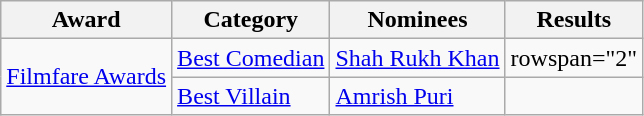<table class="wikitable plainrowheaders sortable">
<tr>
<th>Award</th>
<th>Category</th>
<th>Nominees</th>
<th>Results</th>
</tr>
<tr>
<td rowspan="2"><a href='#'>Filmfare Awards</a></td>
<td><a href='#'>Best Comedian</a></td>
<td><a href='#'>Shah Rukh Khan</a></td>
<td>rowspan="2" </td>
</tr>
<tr>
<td><a href='#'>Best Villain</a></td>
<td><a href='#'>Amrish Puri</a></td>
</tr>
</table>
